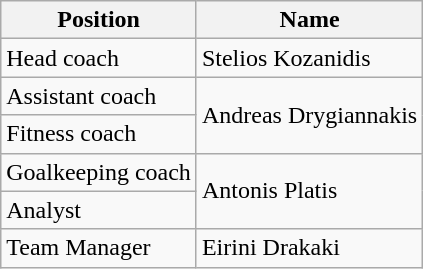<table class="wikitable">
<tr>
<th>Position</th>
<th>Name</th>
</tr>
<tr>
<td>Head coach</td>
<td> Stelios Kozanidis</td>
</tr>
<tr>
<td>Assistant coach</td>
<td rowspan="2"> Andreas Drygiannakis</td>
</tr>
<tr>
<td>Fitness coach</td>
</tr>
<tr>
<td>Goalkeeping coach</td>
<td rowspan="2"> Antonis Platis</td>
</tr>
<tr>
<td>Analyst</td>
</tr>
<tr>
<td>Team Manager</td>
<td> Eirini Drakaki</td>
</tr>
</table>
